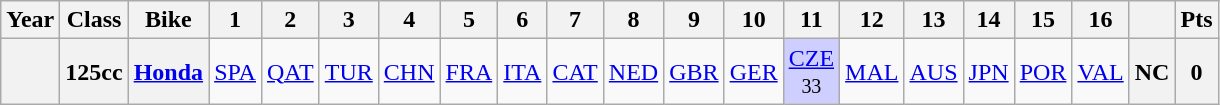<table class="wikitable" style="text-align:center">
<tr>
<th>Year</th>
<th>Class</th>
<th>Bike</th>
<th>1</th>
<th>2</th>
<th>3</th>
<th>4</th>
<th>5</th>
<th>6</th>
<th>7</th>
<th>8</th>
<th>9</th>
<th>10</th>
<th>11</th>
<th>12</th>
<th>13</th>
<th>14</th>
<th>15</th>
<th>16</th>
<th></th>
<th>Pts</th>
</tr>
<tr>
<th align="left"></th>
<th align="left">125cc</th>
<th align="left"><a href='#'>Honda</a></th>
<td><a href='#'>SPA</a></td>
<td><a href='#'>QAT</a></td>
<td><a href='#'>TUR</a></td>
<td><a href='#'>CHN</a></td>
<td><a href='#'>FRA</a></td>
<td><a href='#'>ITA</a></td>
<td><a href='#'>CAT</a></td>
<td><a href='#'>NED</a></td>
<td><a href='#'>GBR</a></td>
<td><a href='#'>GER</a></td>
<td style="background:#cfcfff;"><a href='#'>CZE</a><br><small>33</small></td>
<td><a href='#'>MAL</a></td>
<td><a href='#'>AUS</a></td>
<td><a href='#'>JPN</a></td>
<td><a href='#'>POR</a></td>
<td><a href='#'>VAL</a></td>
<th>NC</th>
<th>0</th>
</tr>
</table>
